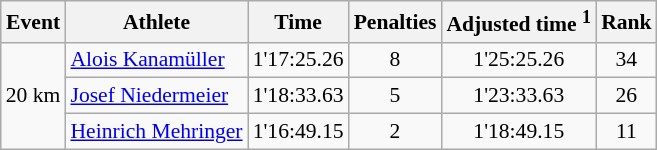<table class="wikitable" style="font-size:90%">
<tr>
<th>Event</th>
<th>Athlete</th>
<th>Time</th>
<th>Penalties</th>
<th>Adjusted time <sup>1</sup></th>
<th>Rank</th>
</tr>
<tr>
<td rowspan="3">20 km</td>
<td><a href='#'>Alois Kanamüller</a></td>
<td align="center">1'17:25.26</td>
<td align="center">8</td>
<td align="center">1'25:25.26</td>
<td align="center">34</td>
</tr>
<tr>
<td><a href='#'>Josef Niedermeier</a></td>
<td align="center">1'18:33.63</td>
<td align="center">5</td>
<td align="center">1'23:33.63</td>
<td align="center">26</td>
</tr>
<tr>
<td><a href='#'>Heinrich Mehringer</a></td>
<td align="center">1'16:49.15</td>
<td align="center">2</td>
<td align="center">1'18:49.15</td>
<td align="center">11</td>
</tr>
</table>
